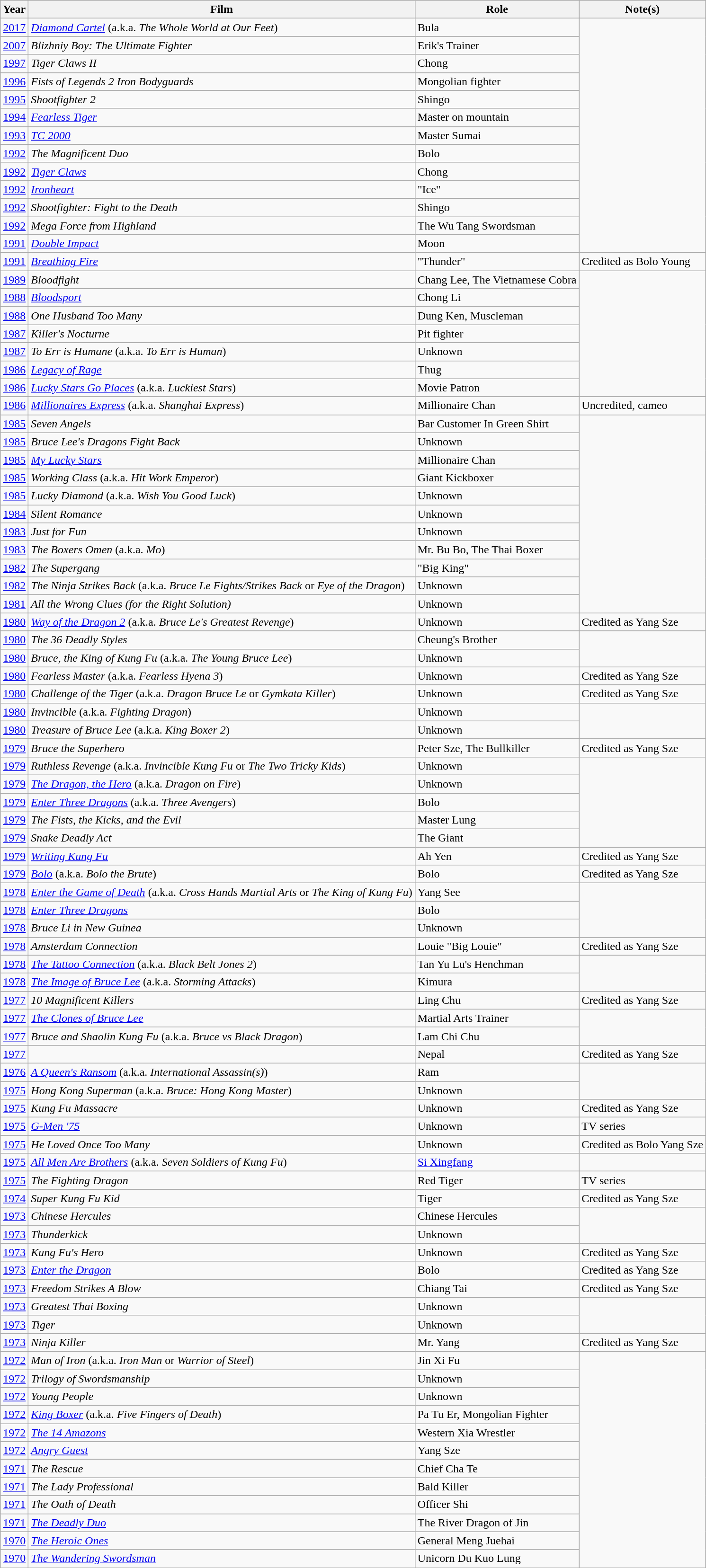<table class="wikitable">
<tr>
<th>Year</th>
<th>Film</th>
<th>Role</th>
<th>Note(s)</th>
</tr>
<tr>
<td><a href='#'>2017</a></td>
<td><em><a href='#'>Diamond Cartel</a></em> (a.k.a. <em>The Whole World at Our Feet</em>)</td>
<td>Bula</td>
</tr>
<tr>
<td><a href='#'>2007</a></td>
<td><em>Blizhniy Boy: The Ultimate Fighter</em></td>
<td>Erik's Trainer</td>
</tr>
<tr>
<td><a href='#'>1997</a></td>
<td><em>Tiger Claws II</em></td>
<td>Chong</td>
</tr>
<tr>
<td><a href='#'>1996</a></td>
<td><em>Fists of Legends 2 Iron Bodyguards</em></td>
<td>Mongolian fighter</td>
</tr>
<tr>
<td><a href='#'>1995</a></td>
<td><em>Shootfighter 2</em></td>
<td>Shingo</td>
</tr>
<tr>
<td><a href='#'>1994</a></td>
<td><em><a href='#'>Fearless Tiger</a></em></td>
<td>Master on mountain</td>
</tr>
<tr>
<td><a href='#'>1993</a></td>
<td><em><a href='#'>TC 2000</a></em></td>
<td>Master Sumai</td>
</tr>
<tr>
<td><a href='#'>1992</a></td>
<td><em>The Magnificent Duo</em></td>
<td>Bolo</td>
</tr>
<tr>
<td><a href='#'>1992</a></td>
<td><em><a href='#'>Tiger Claws</a></em></td>
<td>Chong</td>
</tr>
<tr>
<td><a href='#'>1992</a></td>
<td><em><a href='#'>Ironheart</a></em></td>
<td>"Ice"</td>
</tr>
<tr>
<td><a href='#'>1992</a></td>
<td><em>Shootfighter: Fight to the Death</em></td>
<td>Shingo</td>
</tr>
<tr>
<td><a href='#'>1992</a></td>
<td><em>Mega Force from Highland</em></td>
<td>The Wu Tang Swordsman</td>
</tr>
<tr>
<td><a href='#'>1991</a></td>
<td><em><a href='#'>Double Impact</a></em></td>
<td>Moon</td>
</tr>
<tr>
<td><a href='#'>1991</a></td>
<td><em><a href='#'>Breathing Fire</a></em></td>
<td>"Thunder"</td>
<td>Credited as Bolo Young</td>
</tr>
<tr>
<td><a href='#'>1989</a></td>
<td><em>Bloodfight</em></td>
<td>Chang Lee, The Vietnamese Cobra</td>
</tr>
<tr>
<td><a href='#'>1988</a></td>
<td><em><a href='#'>Bloodsport</a></em></td>
<td>Chong Li</td>
</tr>
<tr>
<td><a href='#'>1988</a></td>
<td><em>One Husband Too Many</em></td>
<td>Dung Ken, Muscleman</td>
</tr>
<tr>
<td><a href='#'>1987</a></td>
<td><em>Killer's Nocturne</em></td>
<td>Pit fighter</td>
</tr>
<tr>
<td><a href='#'>1987</a></td>
<td><em>To Err is Humane</em> (a.k.a. <em>To Err is Human</em>)</td>
<td>Unknown</td>
</tr>
<tr>
<td><a href='#'>1986</a></td>
<td><em><a href='#'>Legacy of Rage</a></em></td>
<td>Thug</td>
</tr>
<tr>
<td><a href='#'>1986</a></td>
<td><em><a href='#'>Lucky Stars Go Places</a></em> (a.k.a. <em>Luckiest Stars</em>)</td>
<td>Movie Patron</td>
</tr>
<tr>
<td><a href='#'>1986</a></td>
<td><em><a href='#'>Millionaires Express</a></em> (a.k.a. <em>Shanghai Express</em>)</td>
<td>Millionaire Chan</td>
<td>Uncredited, cameo</td>
</tr>
<tr>
<td><a href='#'>1985</a></td>
<td><em>Seven Angels</em></td>
<td>Bar Customer In Green Shirt</td>
</tr>
<tr>
<td><a href='#'>1985</a></td>
<td><em>Bruce Lee's Dragons Fight Back</em></td>
<td>Unknown</td>
</tr>
<tr>
<td><a href='#'>1985</a></td>
<td><em><a href='#'>My Lucky Stars</a></em></td>
<td>Millionaire Chan</td>
</tr>
<tr>
<td><a href='#'>1985</a></td>
<td><em>Working Class</em> (a.k.a. <em>Hit Work Emperor</em>)</td>
<td>Giant Kickboxer</td>
</tr>
<tr>
<td><a href='#'>1985</a></td>
<td><em>Lucky Diamond</em> (a.k.a. <em>Wish You Good Luck</em>)</td>
<td>Unknown</td>
</tr>
<tr>
<td><a href='#'>1984</a></td>
<td><em>Silent Romance</em></td>
<td>Unknown</td>
</tr>
<tr>
<td><a href='#'>1983</a></td>
<td><em>Just for Fun</em></td>
<td>Unknown</td>
</tr>
<tr>
<td><a href='#'>1983</a></td>
<td><em>The Boxers Omen</em> (a.k.a. <em>Mo</em>)</td>
<td>Mr. Bu Bo, The Thai Boxer</td>
</tr>
<tr>
<td><a href='#'>1982</a></td>
<td><em>The Supergang</em></td>
<td>"Big King"</td>
</tr>
<tr>
<td><a href='#'>1982</a></td>
<td><em>The Ninja Strikes Back</em> (a.k.a. <em> Bruce Le Fights/Strikes Back</em> or <em>Eye of the Dragon</em>)</td>
<td>Unknown</td>
</tr>
<tr>
<td><a href='#'>1981</a></td>
<td><em>All the Wrong Clues (for the Right Solution)</em></td>
<td>Unknown</td>
</tr>
<tr>
<td><a href='#'>1980</a></td>
<td><em><a href='#'>Way of the Dragon 2</a></em> (a.k.a. <em>Bruce Le's Greatest Revenge</em>)</td>
<td>Unknown</td>
<td>Credited as Yang Sze</td>
</tr>
<tr>
<td><a href='#'>1980</a></td>
<td><em>The 36 Deadly Styles</em></td>
<td>Cheung's Brother</td>
</tr>
<tr>
<td><a href='#'>1980</a></td>
<td><em>Bruce, the King of Kung Fu</em> (a.k.a. <em>The Young Bruce Lee</em>)</td>
<td>Unknown</td>
</tr>
<tr>
<td><a href='#'>1980</a></td>
<td><em>Fearless Master</em> (a.k.a. <em>Fearless Hyena 3</em>)</td>
<td>Unknown</td>
<td>Credited as Yang Sze</td>
</tr>
<tr>
<td><a href='#'>1980</a></td>
<td><em>Challenge of the Tiger</em> (a.k.a. <em>Dragon Bruce Le</em> or <em>Gymkata Killer</em>)</td>
<td>Unknown</td>
<td>Credited as Yang Sze</td>
</tr>
<tr>
<td><a href='#'>1980</a></td>
<td><em>Invincible</em> (a.k.a. <em>Fighting Dragon</em>)</td>
<td>Unknown</td>
</tr>
<tr>
<td><a href='#'>1980</a></td>
<td><em>Treasure of Bruce Lee</em> (a.k.a. <em>King Boxer 2</em>)</td>
<td>Unknown</td>
</tr>
<tr>
<td><a href='#'>1979</a></td>
<td><em>Bruce the Superhero</em></td>
<td>Peter Sze, The Bullkiller</td>
<td>Credited as Yang Sze</td>
</tr>
<tr>
<td><a href='#'>1979</a></td>
<td><em>Ruthless Revenge</em> (a.k.a. <em>Invincible Kung Fu</em> or <em>The Two Tricky Kids</em>)</td>
<td>Unknown</td>
</tr>
<tr>
<td><a href='#'>1979</a></td>
<td><em><a href='#'>The Dragon, the Hero</a></em> (a.k.a. <em>Dragon on Fire</em>)</td>
<td>Unknown</td>
</tr>
<tr>
<td><a href='#'>1979</a></td>
<td><em><a href='#'>Enter Three Dragons</a></em> (a.k.a. <em>Three Avengers</em>)</td>
<td>Bolo</td>
</tr>
<tr>
<td><a href='#'>1979</a></td>
<td><em>The Fists, the Kicks, and the Evil</em></td>
<td>Master Lung</td>
</tr>
<tr>
<td><a href='#'>1979</a></td>
<td><em>Snake Deadly Act</em></td>
<td>The Giant</td>
</tr>
<tr>
<td><a href='#'>1979</a></td>
<td><em><a href='#'>Writing Kung Fu</a></em></td>
<td>Ah Yen</td>
<td>Credited as Yang Sze</td>
</tr>
<tr>
<td><a href='#'>1979</a></td>
<td><em><a href='#'>Bolo</a></em> (a.k.a. <em>Bolo the Brute</em>)</td>
<td>Bolo</td>
<td>Credited as Yang Sze</td>
</tr>
<tr>
<td><a href='#'>1978</a></td>
<td><em><a href='#'>Enter the Game of Death</a></em> (a.k.a. <em>Cross Hands Martial Arts</em> or <em>The King of Kung Fu</em>)</td>
<td>Yang See</td>
</tr>
<tr>
<td><a href='#'>1978</a></td>
<td><em><a href='#'>Enter Three Dragons</a></em></td>
<td>Bolo</td>
</tr>
<tr>
<td><a href='#'>1978</a></td>
<td><em>Bruce Li in New Guinea</em></td>
<td>Unknown</td>
</tr>
<tr>
<td><a href='#'>1978</a></td>
<td><em>Amsterdam Connection</em></td>
<td>Louie "Big Louie"</td>
<td>Credited as Yang Sze</td>
</tr>
<tr>
<td><a href='#'>1978</a></td>
<td><em><a href='#'>The Tattoo Connection</a></em> (a.k.a. <em>Black Belt Jones 2</em>)</td>
<td>Tan Yu Lu's Henchman</td>
</tr>
<tr>
<td><a href='#'>1978</a></td>
<td><em><a href='#'>The Image of Bruce Lee</a></em> (a.k.a. <em>Storming Attacks</em>)</td>
<td>Kimura</td>
</tr>
<tr>
<td><a href='#'>1977</a></td>
<td><em>10 Magnificent Killers</em></td>
<td>Ling Chu</td>
<td>Credited as Yang Sze</td>
</tr>
<tr>
<td><a href='#'>1977</a></td>
<td><em><a href='#'>The Clones of Bruce Lee</a></em></td>
<td>Martial Arts Trainer</td>
</tr>
<tr>
<td><a href='#'>1977</a></td>
<td><em>Bruce and Shaolin Kung Fu</em> (a.k.a. <em>Bruce vs Black Dragon</em>)</td>
<td>Lam Chi Chu</td>
</tr>
<tr>
<td><a href='#'>1977</a></td>
<td><em></em></td>
<td>Nepal</td>
<td>Credited as Yang Sze</td>
</tr>
<tr>
<td><a href='#'>1976</a></td>
<td><em><a href='#'>A Queen's Ransom</a></em> (a.k.a. <em>International Assassin(s)</em>)</td>
<td>Ram</td>
</tr>
<tr>
<td><a href='#'>1975</a></td>
<td><em>Hong Kong Superman</em> (a.k.a. <em>Bruce: Hong Kong Master</em>)</td>
<td>Unknown</td>
</tr>
<tr>
<td><a href='#'>1975</a></td>
<td><em>Kung Fu Massacre</em></td>
<td>Unknown</td>
<td>Credited as Yang Sze</td>
</tr>
<tr>
<td><a href='#'>1975</a></td>
<td><em><a href='#'>G-Men '75</a></em></td>
<td>Unknown</td>
<td>TV series</td>
</tr>
<tr>
<td><a href='#'>1975</a></td>
<td><em>He Loved Once Too Many</em></td>
<td>Unknown</td>
<td>Credited as  Bolo Yang Sze</td>
</tr>
<tr>
<td><a href='#'>1975</a></td>
<td><em><a href='#'>All Men Are Brothers</a></em> (a.k.a. <em>Seven Soldiers of Kung Fu</em>)</td>
<td><a href='#'>Si Xingfang</a></td>
</tr>
<tr>
<td><a href='#'>1975</a></td>
<td><em>The Fighting Dragon</em></td>
<td>Red Tiger</td>
<td>TV series</td>
</tr>
<tr>
<td><a href='#'>1974</a></td>
<td><em>Super Kung Fu Kid</em></td>
<td>Tiger</td>
<td>Credited as Yang Sze</td>
</tr>
<tr>
<td><a href='#'>1973</a></td>
<td><em>Chinese Hercules</em></td>
<td>Chinese Hercules</td>
</tr>
<tr>
<td><a href='#'>1973</a></td>
<td><em>Thunderkick</em></td>
<td>Unknown</td>
</tr>
<tr>
<td><a href='#'>1973</a></td>
<td><em>Kung Fu's Hero</em></td>
<td>Unknown</td>
<td>Credited as Yang Sze</td>
</tr>
<tr>
<td><a href='#'>1973</a></td>
<td><em><a href='#'>Enter the Dragon</a></em></td>
<td>Bolo</td>
<td>Credited as Yang Sze</td>
</tr>
<tr>
<td><a href='#'>1973</a></td>
<td><em>Freedom Strikes A Blow</em></td>
<td>Chiang Tai</td>
<td>Credited as Yang Sze</td>
</tr>
<tr>
<td><a href='#'>1973</a></td>
<td><em>Greatest Thai Boxing</em></td>
<td>Unknown</td>
</tr>
<tr>
<td><a href='#'>1973</a></td>
<td><em>Tiger</em></td>
<td>Unknown</td>
</tr>
<tr>
<td><a href='#'>1973</a></td>
<td><em>Ninja Killer</em></td>
<td>Mr. Yang</td>
<td>Credited as Yang Sze</td>
</tr>
<tr>
<td><a href='#'>1972</a></td>
<td><em>Man of Iron</em> (a.k.a. <em>Iron Man</em> or <em>Warrior of Steel</em>)</td>
<td>Jin Xi Fu</td>
</tr>
<tr>
<td><a href='#'>1972</a></td>
<td><em>Trilogy of Swordsmanship</em></td>
<td>Unknown</td>
</tr>
<tr>
<td><a href='#'>1972</a></td>
<td><em>Young People</em></td>
<td>Unknown</td>
</tr>
<tr>
<td><a href='#'>1972</a></td>
<td><em><a href='#'>King Boxer</a></em> (a.k.a. <em>Five Fingers of Death</em>)</td>
<td>Pa Tu Er, Mongolian Fighter</td>
</tr>
<tr>
<td><a href='#'>1972</a></td>
<td><em><a href='#'>The 14 Amazons</a></em></td>
<td>Western Xia Wrestler</td>
</tr>
<tr>
<td><a href='#'>1972</a></td>
<td><em><a href='#'>Angry Guest</a></em></td>
<td>Yang Sze</td>
</tr>
<tr>
<td><a href='#'>1971</a></td>
<td><em>The Rescue</em></td>
<td>Chief Cha Te</td>
</tr>
<tr>
<td><a href='#'>1971</a></td>
<td><em>The Lady Professional</em></td>
<td>Bald Killer</td>
</tr>
<tr>
<td><a href='#'>1971</a></td>
<td><em>The Oath of Death</em></td>
<td>Officer Shi</td>
</tr>
<tr>
<td><a href='#'>1971</a></td>
<td><em><a href='#'>The Deadly Duo</a></em></td>
<td>The River Dragon of Jin</td>
</tr>
<tr>
<td><a href='#'>1970</a></td>
<td><em><a href='#'>The Heroic Ones</a></em></td>
<td>General Meng Juehai</td>
</tr>
<tr>
<td><a href='#'>1970</a></td>
<td><em><a href='#'>The Wandering Swordsman</a></em></td>
<td>Unicorn Du Kuo Lung</td>
</tr>
<tr>
</tr>
</table>
